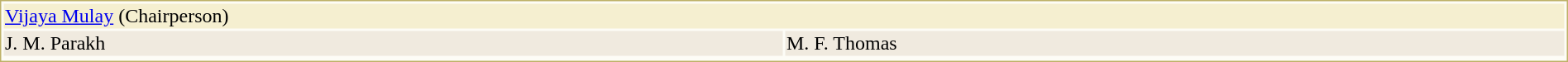<table style="width:100%;border: 1px solid #BEB168;background-color:#FDFCF6;">
<tr>
<td colspan="2" style="background-color:#F5EFD0;"> <a href='#'>Vijaya Mulay</a> (Chairperson)</td>
</tr>
<tr style="background-color:#F0EADF;">
<td style="width:50%"> J. M. Parakh </td>
<td style="width:50%"> M. F. Thomas </td>
</tr>
<tr style="vertical-align:top;">
</tr>
</table>
